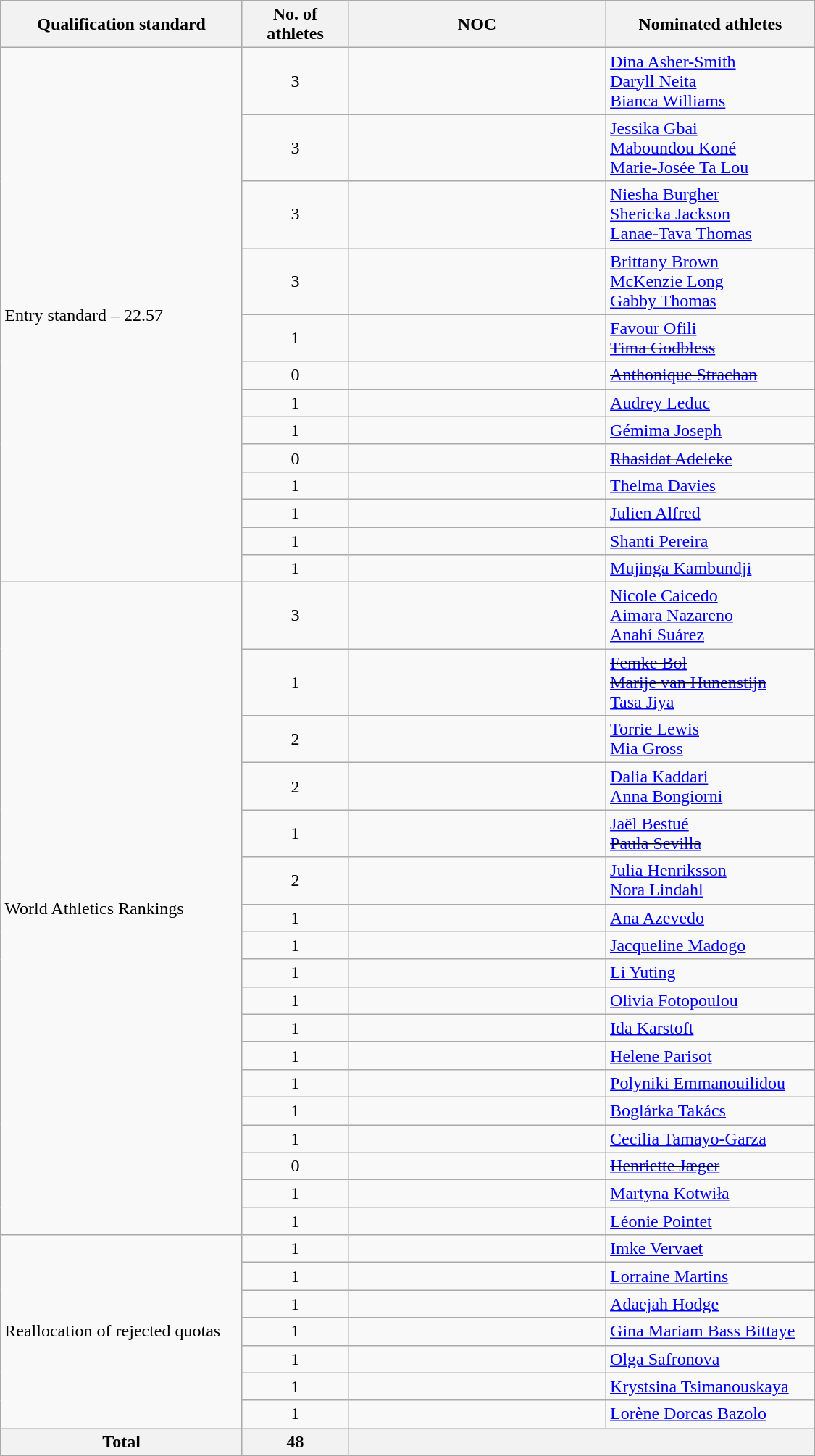<table class="wikitable sortable" style="text-align:left; width:750px;">
<tr>
<th>Qualification standard</th>
<th width=90>No. of athletes</th>
<th width=230>NOC</th>
<th>Nominated athletes</th>
</tr>
<tr>
<td rowspan=13>Entry standard – 22.57</td>
<td align=center>3</td>
<td></td>
<td><a href='#'>Dina Asher-Smith</a><br><a href='#'>Daryll Neita</a><br><a href='#'>Bianca Williams</a></td>
</tr>
<tr>
<td align=center>3</td>
<td></td>
<td><a href='#'>Jessika Gbai</a><br><a href='#'>Maboundou Koné</a><br><a href='#'>Marie-Josée Ta Lou</a></td>
</tr>
<tr>
<td align=center>3</td>
<td></td>
<td><a href='#'>Niesha Burgher</a><br><a href='#'>Shericka Jackson</a><br><a href='#'>Lanae-Tava Thomas</a></td>
</tr>
<tr>
<td align=center>3</td>
<td></td>
<td><a href='#'>Brittany Brown</a><br><a href='#'>McKenzie Long</a><br><a href='#'>Gabby Thomas</a></td>
</tr>
<tr>
<td align=center>1</td>
<td></td>
<td><a href='#'>Favour Ofili</a> <br> <s><a href='#'>Tima Godbless</a></s></td>
</tr>
<tr>
<td align=center>0</td>
<td><s></s></td>
<td><s><a href='#'>Anthonique Strachan</a></s></td>
</tr>
<tr>
<td align=center>1</td>
<td></td>
<td><a href='#'>Audrey Leduc</a></td>
</tr>
<tr>
<td align=center>1</td>
<td></td>
<td><a href='#'>Gémima Joseph</a></td>
</tr>
<tr>
<td align=center>0</td>
<td><s></s></td>
<td><s><a href='#'>Rhasidat Adeleke</a></s></td>
</tr>
<tr>
<td align=center>1</td>
<td></td>
<td><a href='#'>Thelma Davies</a></td>
</tr>
<tr>
<td align=center>1</td>
<td></td>
<td><a href='#'>Julien Alfred</a></td>
</tr>
<tr>
<td align=center>1</td>
<td></td>
<td><a href='#'>Shanti Pereira</a></td>
</tr>
<tr>
<td align=center>1</td>
<td></td>
<td><a href='#'>Mujinga Kambundji</a></td>
</tr>
<tr>
<td rowspan=18>World Athletics Rankings</td>
<td align=center>3</td>
<td></td>
<td><a href='#'>Nicole Caicedo</a><br><a href='#'>Aimara Nazareno</a><br><a href='#'>Anahí Suárez</a></td>
</tr>
<tr>
<td align=center>1</td>
<td></td>
<td><s><a href='#'>Femke Bol</a></s><br><s><a href='#'>Marije van Hunenstijn</a></s><br><a href='#'>Tasa Jiya</a></td>
</tr>
<tr>
<td align=center>2</td>
<td></td>
<td><a href='#'>Torrie Lewis</a><br><a href='#'>Mia Gross</a></td>
</tr>
<tr>
<td align=center>2</td>
<td></td>
<td><a href='#'>Dalia Kaddari</a><br><a href='#'>Anna Bongiorni</a></td>
</tr>
<tr>
<td align=center>1</td>
<td></td>
<td><a href='#'>Jaël Bestué</a><br><s><a href='#'>Paula Sevilla</a></s></td>
</tr>
<tr>
<td align=center>2</td>
<td></td>
<td><a href='#'>Julia Henriksson</a><br><a href='#'>Nora Lindahl</a></td>
</tr>
<tr>
<td align=center>1</td>
<td></td>
<td><a href='#'>Ana Azevedo</a></td>
</tr>
<tr>
<td align=center>1</td>
<td></td>
<td><a href='#'>Jacqueline Madogo</a></td>
</tr>
<tr>
<td align=center>1</td>
<td></td>
<td><a href='#'>Li Yuting</a></td>
</tr>
<tr>
<td align=center>1</td>
<td></td>
<td><a href='#'>Olivia Fotopoulou</a></td>
</tr>
<tr>
<td align=center>1</td>
<td></td>
<td><a href='#'>Ida Karstoft</a></td>
</tr>
<tr>
<td align=center>1</td>
<td></td>
<td><a href='#'>Helene Parisot</a></td>
</tr>
<tr>
<td align=center>1</td>
<td></td>
<td><a href='#'>Polyniki Emmanouilidou</a></td>
</tr>
<tr>
<td align=center>1</td>
<td></td>
<td><a href='#'>Boglárka Takács</a></td>
</tr>
<tr>
<td align=center>1</td>
<td></td>
<td><a href='#'>Cecilia Tamayo-Garza</a></td>
</tr>
<tr>
<td align=center>0</td>
<td><s></s></td>
<td><s><a href='#'>Henriette Jæger</a></s></td>
</tr>
<tr>
<td align=center>1</td>
<td></td>
<td><a href='#'>Martyna Kotwiła</a></td>
</tr>
<tr>
<td align=center>1</td>
<td></td>
<td><a href='#'>Léonie Pointet</a></td>
</tr>
<tr>
<td rowspan=7>Reallocation of rejected quotas</td>
<td align=center>1</td>
<td></td>
<td><a href='#'>Imke Vervaet</a></td>
</tr>
<tr>
<td align=center>1</td>
<td></td>
<td><a href='#'>Lorraine Martins</a></td>
</tr>
<tr>
<td align=center>1</td>
<td></td>
<td><a href='#'>Adaejah Hodge</a></td>
</tr>
<tr>
<td align=center>1</td>
<td></td>
<td><a href='#'>Gina Mariam Bass Bittaye</a></td>
</tr>
<tr>
<td align=center>1</td>
<td></td>
<td><a href='#'>Olga Safronova</a></td>
</tr>
<tr>
<td align=center>1</td>
<td></td>
<td><a href='#'>Krystsina Tsimanouskaya</a></td>
</tr>
<tr>
<td align=center>1</td>
<td></td>
<td><a href='#'>Lorène Dorcas Bazolo</a></td>
</tr>
<tr>
<th>Total</th>
<th>48</th>
<th colspan=2></th>
</tr>
</table>
